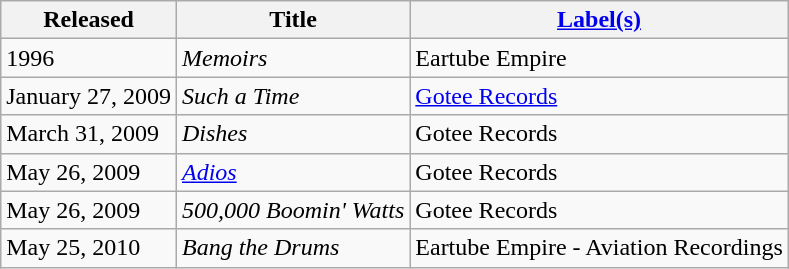<table class="wikitable">
<tr>
<th>Released</th>
<th>Title</th>
<th><a href='#'>Label(s)</a></th>
</tr>
<tr>
<td>1996</td>
<td><em>Memoirs</em></td>
<td>Eartube Empire</td>
</tr>
<tr>
<td>January 27, 2009</td>
<td><em>Such a Time</em></td>
<td><a href='#'>Gotee Records</a></td>
</tr>
<tr>
<td>March 31, 2009</td>
<td><em>Dishes</em></td>
<td>Gotee Records</td>
</tr>
<tr>
<td>May 26, 2009</td>
<td><em><a href='#'>Adios</a></em></td>
<td>Gotee Records</td>
</tr>
<tr>
<td>May 26, 2009</td>
<td><em>500,000 Boomin' Watts</em></td>
<td>Gotee Records</td>
</tr>
<tr>
<td>May 25, 2010</td>
<td><em>Bang the Drums</em></td>
<td>Eartube Empire - Aviation Recordings</td>
</tr>
</table>
